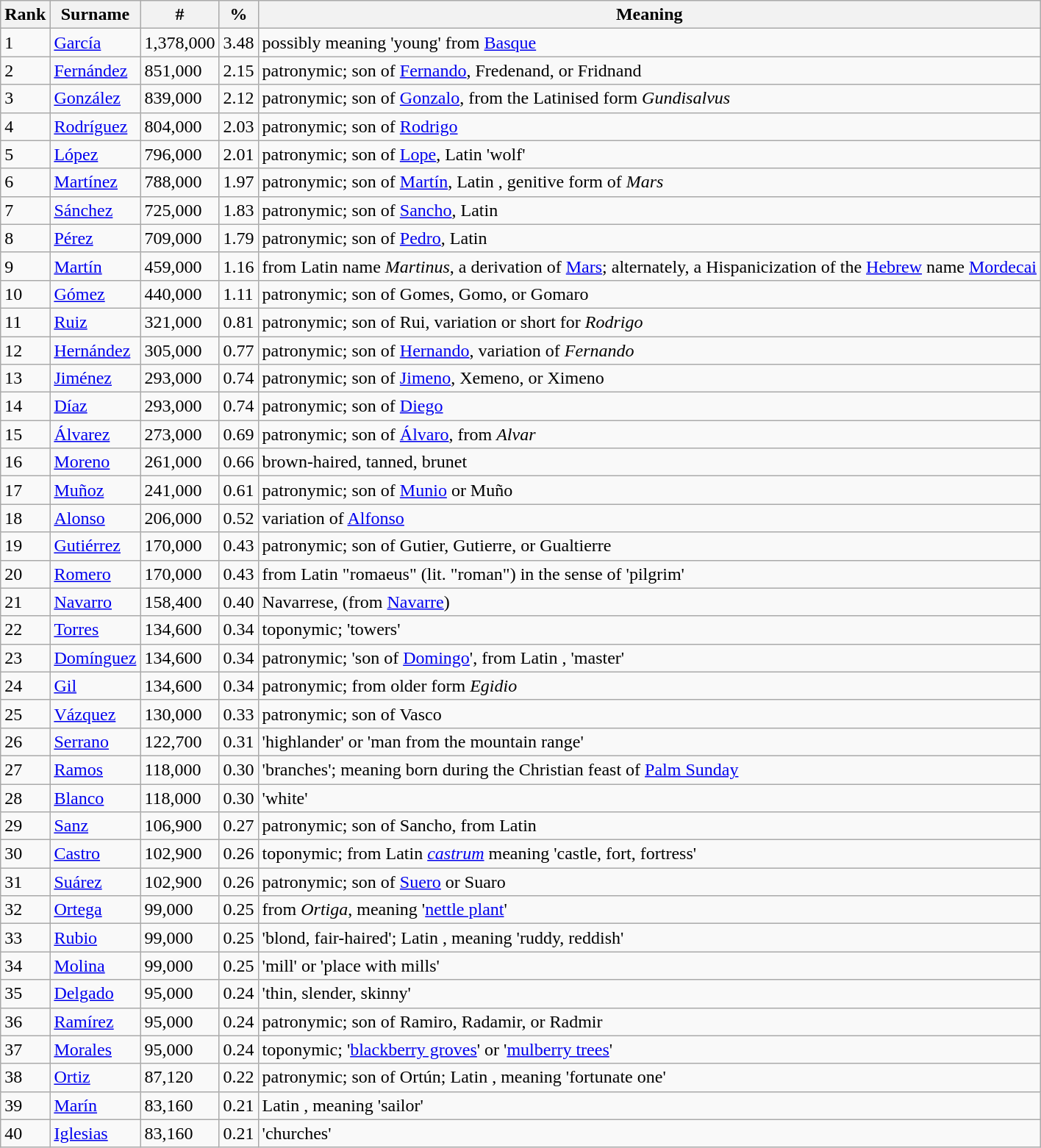<table class="sort wikitable sortable">
<tr>
<th>Rank</th>
<th>Surname</th>
<th>#</th>
<th>%</th>
<th>Meaning</th>
</tr>
<tr>
<td>1</td>
<td><a href='#'>García</a></td>
<td>1,378,000</td>
<td>3.48</td>
<td>possibly meaning 'young' from <a href='#'>Basque</a></td>
</tr>
<tr>
<td>2</td>
<td><a href='#'>Fernández</a></td>
<td>851,000</td>
<td>2.15</td>
<td>patronymic; son of <a href='#'>Fernando</a>, Fredenand, or Fridnand</td>
</tr>
<tr>
<td>3</td>
<td><a href='#'>González</a></td>
<td>839,000</td>
<td>2.12</td>
<td>patronymic; son of <a href='#'>Gonzalo</a>, from the Latinised form <em>Gundisalvus</em></td>
</tr>
<tr>
<td>4</td>
<td><a href='#'>Rodríguez</a></td>
<td>804,000</td>
<td>2.03</td>
<td>patronymic; son of <a href='#'>Rodrigo</a></td>
</tr>
<tr>
<td>5</td>
<td><a href='#'>López</a></td>
<td>796,000</td>
<td>2.01</td>
<td>patronymic; son of <a href='#'>Lope</a>, Latin  'wolf'</td>
</tr>
<tr>
<td>6</td>
<td><a href='#'>Martínez</a></td>
<td>788,000</td>
<td>1.97</td>
<td>patronymic; son of <a href='#'>Martín</a>, Latin , genitive form of <em>Mars</em></td>
</tr>
<tr>
<td>7</td>
<td><a href='#'>Sánchez</a></td>
<td>725,000</td>
<td>1.83</td>
<td>patronymic; son of <a href='#'>Sancho</a>, Latin </td>
</tr>
<tr>
<td>8</td>
<td><a href='#'>Pérez</a></td>
<td>709,000</td>
<td>1.79</td>
<td>patronymic; son of <a href='#'>Pedro</a>, Latin </td>
</tr>
<tr>
<td>9</td>
<td><a href='#'>Martín</a></td>
<td>459,000</td>
<td>1.16</td>
<td>from Latin name <em>Martinus</em>, a derivation of <a href='#'>Mars</a>; alternately, a Hispanicization of the <a href='#'>Hebrew</a> name <a href='#'>Mordecai</a></td>
</tr>
<tr>
<td>10</td>
<td><a href='#'>Gómez</a></td>
<td>440,000</td>
<td>1.11</td>
<td>patronymic; son of Gomes, Gomo, or Gomaro</td>
</tr>
<tr>
<td>11</td>
<td><a href='#'>Ruiz</a></td>
<td>321,000</td>
<td>0.81</td>
<td>patronymic; son of Rui, variation or short for <em>Rodrigo</em></td>
</tr>
<tr>
<td>12</td>
<td><a href='#'>Hernández</a></td>
<td>305,000</td>
<td>0.77</td>
<td>patronymic; son of <a href='#'>Hernando</a>, variation of <em>Fernando</em></td>
</tr>
<tr>
<td>13</td>
<td><a href='#'>Jiménez</a></td>
<td>293,000</td>
<td>0.74</td>
<td>patronymic; son of <a href='#'>Jimeno</a>, Xemeno, or Ximeno</td>
</tr>
<tr>
<td>14</td>
<td><a href='#'>Díaz</a></td>
<td>293,000</td>
<td>0.74</td>
<td>patronymic; son of <a href='#'>Diego</a></td>
</tr>
<tr>
<td>15</td>
<td><a href='#'>Álvarez</a></td>
<td>273,000</td>
<td>0.69</td>
<td>patronymic; son of <a href='#'>Álvaro</a>, from <em>Alvar</em></td>
</tr>
<tr>
<td>16</td>
<td><a href='#'>Moreno</a></td>
<td>261,000</td>
<td>0.66</td>
<td>brown-haired, tanned, brunet</td>
</tr>
<tr>
<td>17</td>
<td><a href='#'>Muñoz</a></td>
<td>241,000</td>
<td>0.61</td>
<td>patronymic; son of <a href='#'>Munio</a> or Muño</td>
</tr>
<tr>
<td>18</td>
<td><a href='#'>Alonso</a></td>
<td>206,000</td>
<td>0.52</td>
<td>variation of <a href='#'>Alfonso</a></td>
</tr>
<tr>
<td>19</td>
<td><a href='#'>Gutiérrez</a></td>
<td>170,000</td>
<td>0.43</td>
<td>patronymic; son of Gutier, Gutierre, or Gualtierre</td>
</tr>
<tr>
<td>20</td>
<td><a href='#'>Romero</a></td>
<td>170,000</td>
<td>0.43</td>
<td>from Latin "romaeus" (lit. "roman") in the sense of 'pilgrim'</td>
</tr>
<tr>
<td>21</td>
<td><a href='#'>Navarro</a></td>
<td>158,400</td>
<td>0.40</td>
<td>Navarrese, (from <a href='#'>Navarre</a>)</td>
</tr>
<tr>
<td>22</td>
<td><a href='#'>Torres</a></td>
<td>134,600</td>
<td>0.34</td>
<td>toponymic; 'towers'</td>
</tr>
<tr>
<td>23</td>
<td><a href='#'>Domínguez</a></td>
<td>134,600</td>
<td>0.34</td>
<td>patronymic; 'son of <a href='#'>Domingo</a>', from Latin , 'master'</td>
</tr>
<tr>
<td>24</td>
<td><a href='#'>Gil</a></td>
<td>134,600</td>
<td>0.34</td>
<td>patronymic; from older form <em>Egidio</em></td>
</tr>
<tr>
<td>25</td>
<td><a href='#'>Vázquez</a></td>
<td>130,000</td>
<td>0.33</td>
<td>patronymic; son of Vasco</td>
</tr>
<tr>
<td>26</td>
<td><a href='#'>Serrano</a></td>
<td>122,700</td>
<td>0.31</td>
<td>'highlander' or 'man from the mountain range'</td>
</tr>
<tr>
<td>27</td>
<td><a href='#'>Ramos</a></td>
<td>118,000</td>
<td>0.30</td>
<td>'branches'; meaning born during the Christian feast of <a href='#'>Palm Sunday</a></td>
</tr>
<tr>
<td>28</td>
<td><a href='#'>Blanco</a></td>
<td>118,000</td>
<td>0.30</td>
<td>'white'</td>
</tr>
<tr>
<td>29</td>
<td><a href='#'>Sanz</a></td>
<td>106,900</td>
<td>0.27</td>
<td>patronymic; son of Sancho, from Latin </td>
</tr>
<tr>
<td>30</td>
<td><a href='#'>Castro</a></td>
<td>102,900</td>
<td>0.26</td>
<td>toponymic; from Latin <em><a href='#'>castrum</a></em> meaning 'castle, fort, fortress'</td>
</tr>
<tr>
<td>31</td>
<td><a href='#'>Suárez</a></td>
<td>102,900</td>
<td>0.26</td>
<td>patronymic; son of <a href='#'>Suero</a> or Suaro</td>
</tr>
<tr>
<td>32</td>
<td><a href='#'>Ortega</a></td>
<td>99,000</td>
<td>0.25</td>
<td>from <em>Ortiga</em>, meaning '<a href='#'>nettle plant</a>'</td>
</tr>
<tr>
<td>33</td>
<td><a href='#'>Rubio</a></td>
<td>99,000</td>
<td>0.25</td>
<td>'blond, fair-haired'; Latin , meaning 'ruddy, reddish'</td>
</tr>
<tr>
<td>34</td>
<td><a href='#'>Molina</a></td>
<td>99,000</td>
<td>0.25</td>
<td>'mill' or 'place with mills'</td>
</tr>
<tr>
<td>35</td>
<td><a href='#'>Delgado</a></td>
<td>95,000</td>
<td>0.24</td>
<td>'thin, slender, skinny'</td>
</tr>
<tr>
<td>36</td>
<td><a href='#'>Ramírez</a></td>
<td>95,000</td>
<td>0.24</td>
<td>patronymic; son of Ramiro, Radamir, or Radmir</td>
</tr>
<tr>
<td>37</td>
<td><a href='#'>Morales</a></td>
<td>95,000</td>
<td>0.24</td>
<td>toponymic; '<a href='#'>blackberry groves</a>' or '<a href='#'>mulberry trees</a>'</td>
</tr>
<tr>
<td>38</td>
<td><a href='#'>Ortiz</a></td>
<td>87,120</td>
<td>0.22</td>
<td>patronymic; son of Ortún; Latin , meaning 'fortunate one'</td>
</tr>
<tr>
<td>39</td>
<td><a href='#'>Marín</a></td>
<td>83,160</td>
<td>0.21</td>
<td>Latin , meaning 'sailor'</td>
</tr>
<tr>
<td>40</td>
<td><a href='#'>Iglesias</a></td>
<td>83,160</td>
<td>0.21</td>
<td>'churches'</td>
</tr>
</table>
